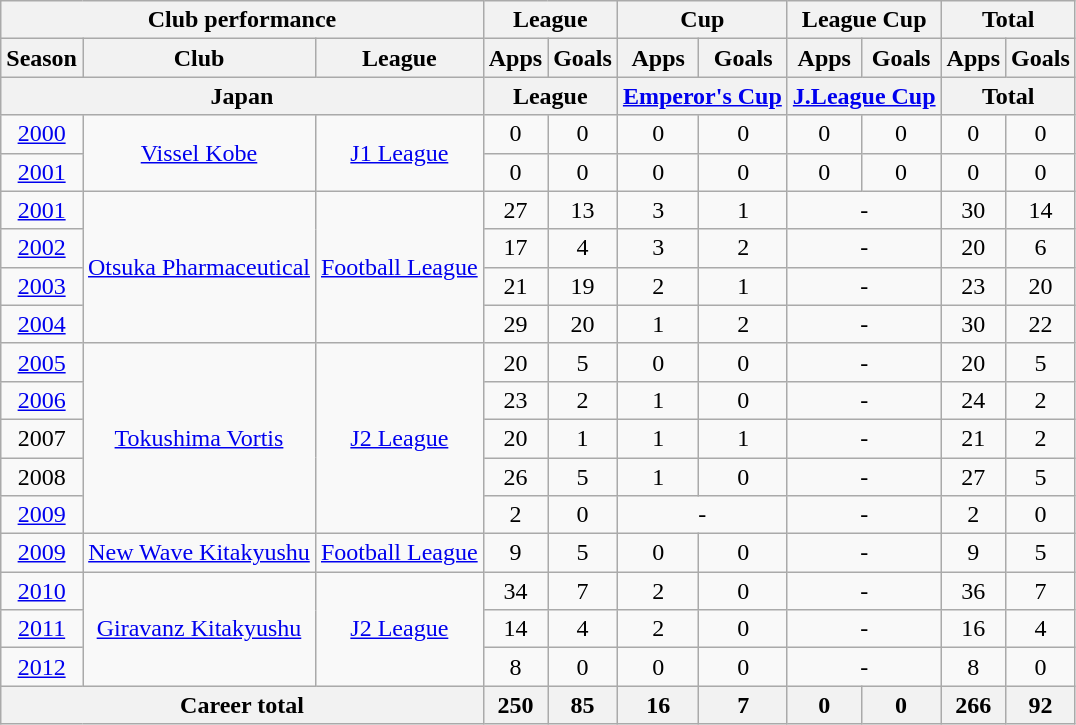<table class="wikitable" style="text-align:center">
<tr>
<th colspan=3>Club performance</th>
<th colspan=2>League</th>
<th colspan=2>Cup</th>
<th colspan=2>League Cup</th>
<th colspan=2>Total</th>
</tr>
<tr>
<th>Season</th>
<th>Club</th>
<th>League</th>
<th>Apps</th>
<th>Goals</th>
<th>Apps</th>
<th>Goals</th>
<th>Apps</th>
<th>Goals</th>
<th>Apps</th>
<th>Goals</th>
</tr>
<tr>
<th colspan=3>Japan</th>
<th colspan=2>League</th>
<th colspan=2><a href='#'>Emperor's Cup</a></th>
<th colspan=2><a href='#'>J.League Cup</a></th>
<th colspan=2>Total</th>
</tr>
<tr>
<td><a href='#'>2000</a></td>
<td rowspan="2"><a href='#'>Vissel Kobe</a></td>
<td rowspan="2"><a href='#'>J1 League</a></td>
<td>0</td>
<td>0</td>
<td>0</td>
<td>0</td>
<td>0</td>
<td>0</td>
<td>0</td>
<td>0</td>
</tr>
<tr>
<td><a href='#'>2001</a></td>
<td>0</td>
<td>0</td>
<td>0</td>
<td>0</td>
<td>0</td>
<td>0</td>
<td>0</td>
<td>0</td>
</tr>
<tr>
<td><a href='#'>2001</a></td>
<td rowspan="4"><a href='#'>Otsuka Pharmaceutical</a></td>
<td rowspan="4"><a href='#'>Football League</a></td>
<td>27</td>
<td>13</td>
<td>3</td>
<td>1</td>
<td colspan="2">-</td>
<td>30</td>
<td>14</td>
</tr>
<tr>
<td><a href='#'>2002</a></td>
<td>17</td>
<td>4</td>
<td>3</td>
<td>2</td>
<td colspan="2">-</td>
<td>20</td>
<td>6</td>
</tr>
<tr>
<td><a href='#'>2003</a></td>
<td>21</td>
<td>19</td>
<td>2</td>
<td>1</td>
<td colspan="2">-</td>
<td>23</td>
<td>20</td>
</tr>
<tr>
<td><a href='#'>2004</a></td>
<td>29</td>
<td>20</td>
<td>1</td>
<td>2</td>
<td colspan="2">-</td>
<td>30</td>
<td>22</td>
</tr>
<tr>
<td><a href='#'>2005</a></td>
<td rowspan="5"><a href='#'>Tokushima Vortis</a></td>
<td rowspan="5"><a href='#'>J2 League</a></td>
<td>20</td>
<td>5</td>
<td>0</td>
<td>0</td>
<td colspan="2">-</td>
<td>20</td>
<td>5</td>
</tr>
<tr>
<td><a href='#'>2006</a></td>
<td>23</td>
<td>2</td>
<td>1</td>
<td>0</td>
<td colspan="2">-</td>
<td>24</td>
<td>2</td>
</tr>
<tr>
<td>2007</td>
<td>20</td>
<td>1</td>
<td>1</td>
<td>1</td>
<td colspan="2">-</td>
<td>21</td>
<td>2</td>
</tr>
<tr>
<td>2008</td>
<td>26</td>
<td>5</td>
<td>1</td>
<td>0</td>
<td colspan="2">-</td>
<td>27</td>
<td>5</td>
</tr>
<tr>
<td><a href='#'>2009</a></td>
<td>2</td>
<td>0</td>
<td colspan="2">-</td>
<td colspan="2">-</td>
<td>2</td>
<td>0</td>
</tr>
<tr>
<td><a href='#'>2009</a></td>
<td><a href='#'>New Wave Kitakyushu</a></td>
<td><a href='#'>Football League</a></td>
<td>9</td>
<td>5</td>
<td>0</td>
<td>0</td>
<td colspan="2">-</td>
<td>9</td>
<td>5</td>
</tr>
<tr>
<td><a href='#'>2010</a></td>
<td rowspan="3"><a href='#'>Giravanz Kitakyushu</a></td>
<td rowspan="3"><a href='#'>J2 League</a></td>
<td>34</td>
<td>7</td>
<td>2</td>
<td>0</td>
<td colspan="2">-</td>
<td>36</td>
<td>7</td>
</tr>
<tr>
<td><a href='#'>2011</a></td>
<td>14</td>
<td>4</td>
<td>2</td>
<td>0</td>
<td colspan="2">-</td>
<td>16</td>
<td>4</td>
</tr>
<tr>
<td><a href='#'>2012</a></td>
<td>8</td>
<td>0</td>
<td>0</td>
<td>0</td>
<td colspan="2">-</td>
<td>8</td>
<td>0</td>
</tr>
<tr>
<th colspan=3>Career total</th>
<th>250</th>
<th>85</th>
<th>16</th>
<th>7</th>
<th>0</th>
<th>0</th>
<th>266</th>
<th>92</th>
</tr>
</table>
